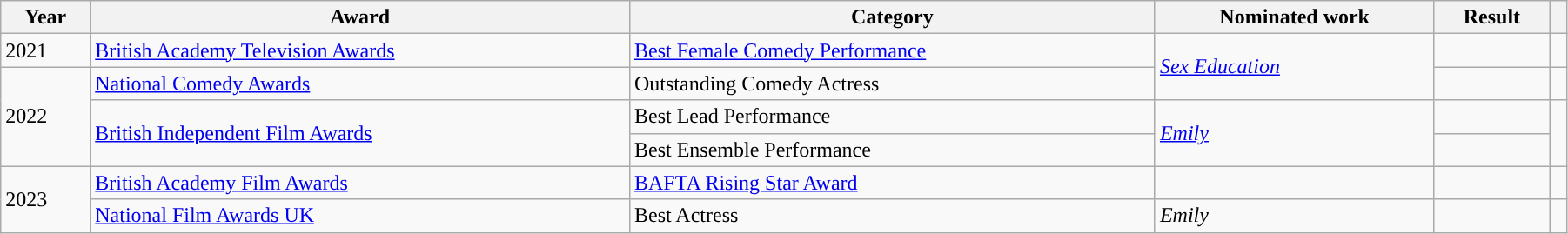<table class="wikitable sortable plainrowheaders" style="width: 95%;">
<tr>
<th scope="col">Year</th>
<th scope="col">Award</th>
<th scope="col">Category</th>
<th scope="col">Nominated work</th>
<th scope="col">Result</th>
<th scope="col" class="unsortable"></th>
</tr>
<tr>
<td>2021</td>
<td><a href='#'>British Academy Television Awards</a></td>
<td><a href='#'>Best Female Comedy Performance</a></td>
<td rowspan="2"><em><a href='#'>Sex Education</a></em></td>
<td></td>
<td></td>
</tr>
<tr>
<td rowspan="3">2022</td>
<td><a href='#'>National Comedy Awards</a></td>
<td>Outstanding Comedy Actress</td>
<td></td>
<td></td>
</tr>
<tr>
<td rowspan="2"><a href='#'>British Independent Film Awards</a></td>
<td>Best Lead Performance</td>
<td rowspan="2"><em><a href='#'>Emily</a></em></td>
<td></td>
<td rowspan="2"></td>
</tr>
<tr>
<td>Best Ensemble Performance</td>
<td></td>
</tr>
<tr>
<td rowspan="2">2023</td>
<td><a href='#'>British Academy Film Awards</a></td>
<td><a href='#'>BAFTA Rising Star Award</a></td>
<td></td>
<td></td>
<td></td>
</tr>
<tr>
<td><a href='#'>National Film Awards UK</a></td>
<td>Best Actress</td>
<td><em>Emily</em></td>
<td></td>
<td></td>
</tr>
</table>
